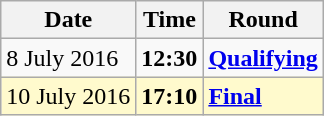<table class="wikitable">
<tr>
<th>Date</th>
<th>Time</th>
<th>Round</th>
</tr>
<tr>
<td>8 July 2016</td>
<td><strong>12:30</strong></td>
<td><strong><a href='#'>Qualifying</a></strong></td>
</tr>
<tr style=background:lemonchiffon>
<td>10 July 2016</td>
<td><strong>17:10</strong></td>
<td><strong><a href='#'>Final</a></strong></td>
</tr>
</table>
